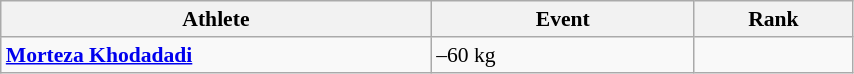<table class="wikitable" width="45%" style="text-align:left; font-size:90%">
<tr>
<th width="13%">Athlete</th>
<th width="8%">Event</th>
<th width="4%">Rank</th>
</tr>
<tr>
<td><strong><a href='#'>Morteza Khodadadi</a></strong></td>
<td>–60 kg</td>
<td align=center></td>
</tr>
</table>
